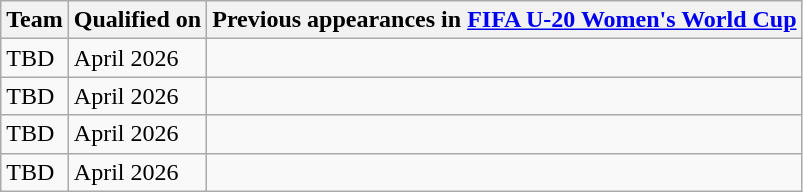<table class="wikitable sortable">
<tr>
<th>Team</th>
<th>Qualified on</th>
<th data-sort-type="number">Previous appearances in <a href='#'>FIFA U-20 Women's World Cup</a></th>
</tr>
<tr>
<td>TBD</td>
<td>April 2026</td>
<td></td>
</tr>
<tr>
<td>TBD</td>
<td>April 2026</td>
<td></td>
</tr>
<tr>
<td>TBD</td>
<td>April 2026</td>
<td></td>
</tr>
<tr>
<td>TBD</td>
<td>April 2026</td>
<td></td>
</tr>
</table>
